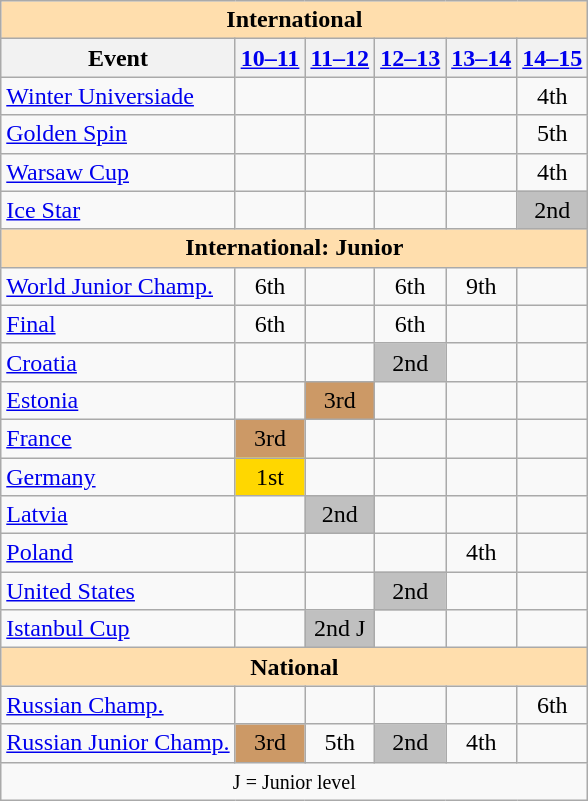<table class="wikitable" style="text-align:center">
<tr>
<th style="background-color: #ffdead; " colspan=6 align=center>International</th>
</tr>
<tr>
<th>Event</th>
<th><a href='#'>10–11</a></th>
<th><a href='#'>11–12</a></th>
<th><a href='#'>12–13</a></th>
<th><a href='#'>13–14</a></th>
<th><a href='#'>14–15</a></th>
</tr>
<tr>
<td align=left><a href='#'>Winter Universiade</a></td>
<td></td>
<td></td>
<td></td>
<td></td>
<td>4th</td>
</tr>
<tr>
<td align=left> <a href='#'>Golden Spin</a></td>
<td></td>
<td></td>
<td></td>
<td></td>
<td>5th</td>
</tr>
<tr>
<td align=left> <a href='#'>Warsaw Cup</a></td>
<td></td>
<td></td>
<td></td>
<td></td>
<td>4th</td>
</tr>
<tr>
<td align=left><a href='#'>Ice Star</a></td>
<td></td>
<td></td>
<td></td>
<td></td>
<td bgcolor=silver>2nd</td>
</tr>
<tr>
<th style="background-color: #ffdead; " colspan=6 align=center>International: Junior</th>
</tr>
<tr>
<td align=left><a href='#'>World Junior Champ.</a></td>
<td>6th</td>
<td></td>
<td>6th</td>
<td>9th</td>
<td></td>
</tr>
<tr>
<td align=left> <a href='#'>Final</a></td>
<td>6th</td>
<td></td>
<td>6th</td>
<td></td>
<td></td>
</tr>
<tr>
<td align=left> <a href='#'>Croatia</a></td>
<td></td>
<td></td>
<td bgcolor=silver>2nd</td>
<td></td>
<td></td>
</tr>
<tr>
<td align=left> <a href='#'>Estonia</a></td>
<td></td>
<td bgcolor=cc9966>3rd</td>
<td></td>
<td></td>
<td></td>
</tr>
<tr>
<td align=left> <a href='#'>France</a></td>
<td bgcolor=cc9966>3rd</td>
<td></td>
<td></td>
<td></td>
<td></td>
</tr>
<tr>
<td align=left> <a href='#'>Germany</a></td>
<td bgcolor=gold>1st</td>
<td></td>
<td></td>
<td></td>
<td></td>
</tr>
<tr>
<td align=left> <a href='#'>Latvia</a></td>
<td></td>
<td bgcolor=silver>2nd</td>
<td></td>
<td></td>
<td></td>
</tr>
<tr>
<td align=left> <a href='#'>Poland</a></td>
<td></td>
<td></td>
<td></td>
<td>4th</td>
<td></td>
</tr>
<tr>
<td align=left> <a href='#'>United States</a></td>
<td></td>
<td></td>
<td bgcolor=silver>2nd</td>
<td></td>
<td></td>
</tr>
<tr>
<td align=left><a href='#'>Istanbul Cup</a></td>
<td></td>
<td bgcolor=silver>2nd J</td>
<td></td>
<td></td>
<td></td>
</tr>
<tr>
<th style="background-color: #ffdead; " colspan=6 align=center>National</th>
</tr>
<tr>
<td align=left><a href='#'>Russian Champ.</a></td>
<td></td>
<td></td>
<td></td>
<td></td>
<td>6th</td>
</tr>
<tr>
<td align=left><a href='#'>Russian Junior Champ.</a></td>
<td bgcolor=cc9966>3rd</td>
<td>5th</td>
<td bgcolor=silver>2nd</td>
<td>4th</td>
<td></td>
</tr>
<tr>
<td colspan=6 align=center><small> J = Junior level </small></td>
</tr>
</table>
